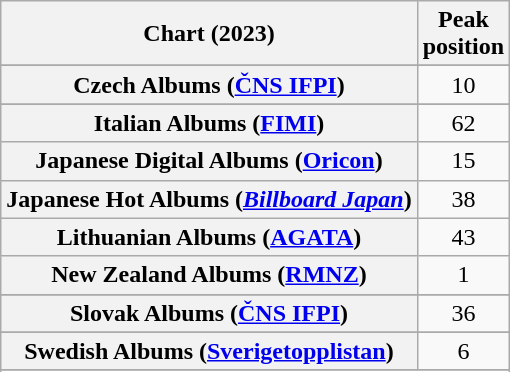<table class="wikitable sortable plainrowheaders" style="text-align:center;">
<tr>
<th scope="col">Chart (2023)</th>
<th scope="col">Peak<br>position</th>
</tr>
<tr>
</tr>
<tr>
</tr>
<tr>
</tr>
<tr>
</tr>
<tr>
</tr>
<tr>
<th scope="row">Czech Albums (<a href='#'>ČNS IFPI</a>)</th>
<td>10</td>
</tr>
<tr>
</tr>
<tr>
</tr>
<tr>
</tr>
<tr>
</tr>
<tr>
</tr>
<tr>
</tr>
<tr>
</tr>
<tr>
</tr>
<tr>
<th scope="row">Italian Albums (<a href='#'>FIMI</a>)</th>
<td>62</td>
</tr>
<tr>
<th scope="row">Japanese Digital Albums (<a href='#'>Oricon</a>)</th>
<td>15</td>
</tr>
<tr>
<th scope="row">Japanese Hot Albums (<em><a href='#'>Billboard Japan</a></em>)</th>
<td>38</td>
</tr>
<tr>
<th scope="row">Lithuanian Albums (<a href='#'>AGATA</a>)</th>
<td>43</td>
</tr>
<tr>
<th scope="row">New Zealand Albums (<a href='#'>RMNZ</a>)</th>
<td>1</td>
</tr>
<tr>
</tr>
<tr>
</tr>
<tr>
</tr>
<tr>
</tr>
<tr>
<th scope="row">Slovak Albums (<a href='#'>ČNS IFPI</a>)</th>
<td>36</td>
</tr>
<tr>
</tr>
<tr>
<th scope="row">Swedish Albums (<a href='#'>Sverigetopplistan</a>)</th>
<td>6</td>
</tr>
<tr>
</tr>
<tr>
</tr>
<tr>
</tr>
</table>
